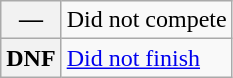<table class="wikitable">
<tr>
<th scope="row">—</th>
<td>Did not compete</td>
</tr>
<tr>
<th scope="row">DNF</th>
<td><a href='#'>Did not finish</a></td>
</tr>
</table>
